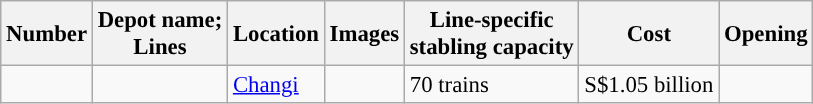<table class="wikitable" style="color: black; border-collapse: collapse; font-size: 95%">
<tr>
<th scope="col" style="color: black; background:#">Number</th>
<th scope="col" style="color: black; background:#">Depot name;<br>Lines</th>
<th scope="col" style="color: black; background:#">Location</th>
<th scope="col" style="color: black; background:#">Images</th>
<th scope="col" style="color: black; background:#">Line-specific<br>stabling capacity</th>
<th scope="col" style="color: black; background:#">Cost</th>
<th scope="col" style="color: black; background:#">Opening</th>
</tr>
<tr>
<td></td>
<td> </td>
<td><a href='#'>Changi</a></td>
<td></td>
<td>70 trains</td>
<td>S$1.05 billion</td>
<td></td>
</tr>
</table>
